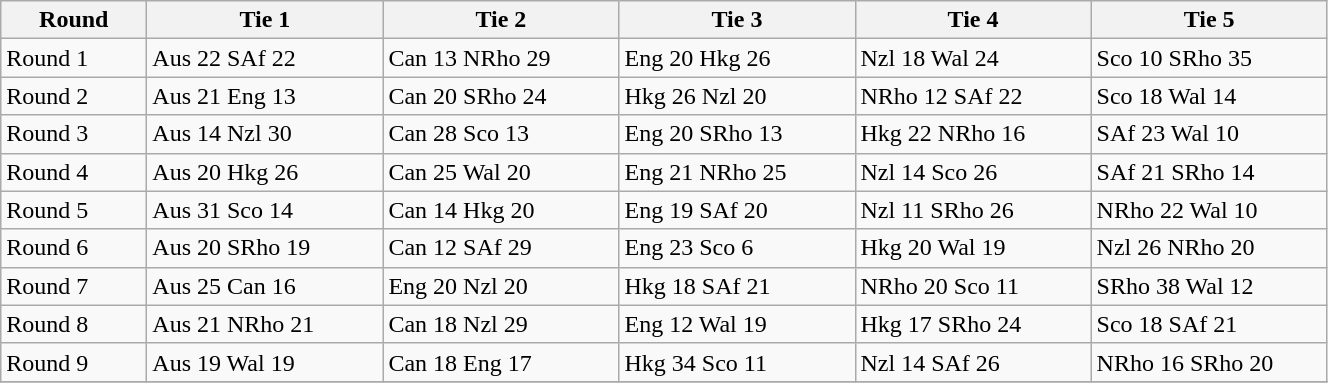<table class="wikitable" style="font-size: 100%">
<tr>
<th width=90>Round</th>
<th width=150>Tie 1</th>
<th width=150>Tie 2</th>
<th width=150>Tie 3</th>
<th width=150>Tie 4</th>
<th width=150>Tie 5</th>
</tr>
<tr>
<td>Round 1</td>
<td>Aus 22 SAf 22</td>
<td>Can 13 NRho 29</td>
<td>Eng 20 Hkg 26</td>
<td>Nzl 18 Wal 24</td>
<td>Sco 10 SRho 35</td>
</tr>
<tr>
<td>Round 2</td>
<td>Aus 21 Eng 13</td>
<td>Can 20 SRho 24</td>
<td>Hkg 26 Nzl 20</td>
<td>NRho 12 SAf 22</td>
<td>Sco 18 Wal 14</td>
</tr>
<tr>
<td>Round 3</td>
<td>Aus 14 Nzl 30</td>
<td>Can 28 Sco 13</td>
<td>Eng 20 SRho 13</td>
<td>Hkg 22 NRho 16</td>
<td>SAf 23 Wal 10</td>
</tr>
<tr>
<td>Round 4</td>
<td>Aus 20 Hkg 26</td>
<td>Can 25 Wal 20</td>
<td>Eng 21 NRho 25</td>
<td>Nzl 14 Sco 26</td>
<td>SAf 21 SRho 14</td>
</tr>
<tr>
<td>Round 5</td>
<td>Aus 31 Sco 14</td>
<td>Can 14 Hkg 20</td>
<td>Eng 19 SAf 20</td>
<td>Nzl 11 SRho 26</td>
<td>NRho 22 Wal 10</td>
</tr>
<tr>
<td>Round 6</td>
<td>Aus 20 SRho 19</td>
<td>Can 12 SAf 29</td>
<td>Eng 23 Sco 6</td>
<td>Hkg 20 Wal 19</td>
<td>Nzl 26 NRho 20</td>
</tr>
<tr>
<td>Round 7</td>
<td>Aus 25 Can 16</td>
<td>Eng 20 Nzl 20</td>
<td>Hkg 18 SAf 21</td>
<td>NRho 20 Sco 11</td>
<td>SRho 38 Wal 12</td>
</tr>
<tr>
<td>Round 8</td>
<td>Aus 21 NRho 21</td>
<td>Can 18 Nzl 29</td>
<td>Eng 12 Wal 19</td>
<td>Hkg 17 SRho 24</td>
<td>Sco 18 SAf 21</td>
</tr>
<tr>
<td>Round 9</td>
<td>Aus 19 Wal 19</td>
<td>Can 18 Eng 17</td>
<td>Hkg 34 Sco 11</td>
<td>Nzl 14 SAf 26</td>
<td>NRho 16 SRho 20</td>
</tr>
<tr>
</tr>
</table>
